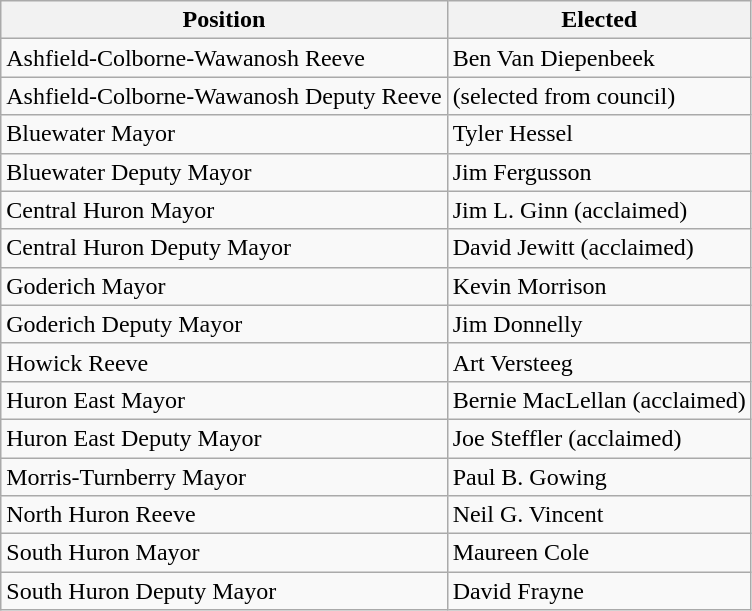<table class="wikitable">
<tr>
<th>Position</th>
<th>Elected</th>
</tr>
<tr>
<td>Ashfield-Colborne-Wawanosh Reeve</td>
<td>Ben Van Diepenbeek</td>
</tr>
<tr>
<td>Ashfield-Colborne-Wawanosh Deputy Reeve</td>
<td>(selected from council)</td>
</tr>
<tr>
<td>Bluewater Mayor</td>
<td>Tyler Hessel</td>
</tr>
<tr>
<td>Bluewater Deputy Mayor</td>
<td>Jim Fergusson</td>
</tr>
<tr>
<td>Central Huron Mayor</td>
<td>Jim L. Ginn (acclaimed)</td>
</tr>
<tr>
<td>Central Huron Deputy Mayor</td>
<td>David Jewitt (acclaimed)</td>
</tr>
<tr>
<td>Goderich Mayor</td>
<td>Kevin Morrison</td>
</tr>
<tr>
<td>Goderich Deputy Mayor</td>
<td>Jim Donnelly</td>
</tr>
<tr>
<td>Howick Reeve</td>
<td>Art Versteeg</td>
</tr>
<tr>
<td>Huron East Mayor</td>
<td>Bernie MacLellan (acclaimed)</td>
</tr>
<tr>
<td>Huron East Deputy Mayor</td>
<td>Joe Steffler (acclaimed)</td>
</tr>
<tr>
<td>Morris-Turnberry Mayor</td>
<td>Paul B. Gowing</td>
</tr>
<tr>
<td>North Huron Reeve</td>
<td>Neil G. Vincent</td>
</tr>
<tr>
<td>South Huron Mayor</td>
<td>Maureen Cole</td>
</tr>
<tr>
<td>South Huron Deputy Mayor</td>
<td>David Frayne</td>
</tr>
</table>
